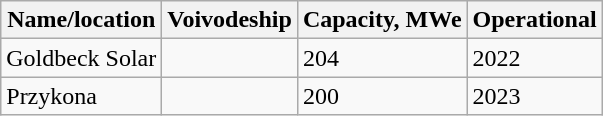<table class="wikitable sortable">
<tr>
<th>Name/location</th>
<th>Voivodeship</th>
<th>Capacity, MWe</th>
<th>Operational</th>
</tr>
<tr>
<td>Goldbeck Solar</td>
<td></td>
<td>204</td>
<td>2022</td>
</tr>
<tr>
<td>Przykona</td>
<td></td>
<td>200</td>
<td>2023</td>
</tr>
</table>
